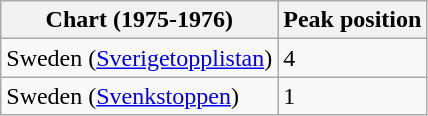<table class="wikitable">
<tr>
<th>Chart (1975-1976)</th>
<th>Peak position</th>
</tr>
<tr>
<td>Sweden (<a href='#'>Sverigetopplistan</a>)</td>
<td>4</td>
</tr>
<tr>
<td>Sweden (<a href='#'>Svenkstoppen</a>)</td>
<td>1</td>
</tr>
</table>
